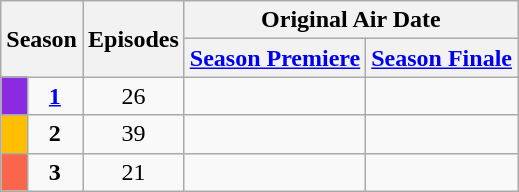<table class="wikitable" style="text-align:center;">
<tr>
<th colspan="2" rowspan="2">Season</th>
<th rowspan="2">Episodes</th>
<th colspan="2">Original Air Date</th>
</tr>
<tr>
<th><a href='#'>Season Premiere</a></th>
<th><a href='#'>Season Finale</a></th>
</tr>
<tr>
<td style="background-color:#8A2BE2; height:10px;"></td>
<td><strong><a href='#'>1</a></strong></td>
<td>26</td>
<td></td>
<td></td>
</tr>
<tr>
<td style="background-color:#FFBF00; height:10px;"></td>
<td><strong>2</strong></td>
<td>39</td>
<td></td>
<td></td>
</tr>
<tr>
<td style="background-color:#FA664B; height:10px;"></td>
<td><strong>3</strong></td>
<td>21</td>
<td></td>
<td></td>
</tr>
</table>
